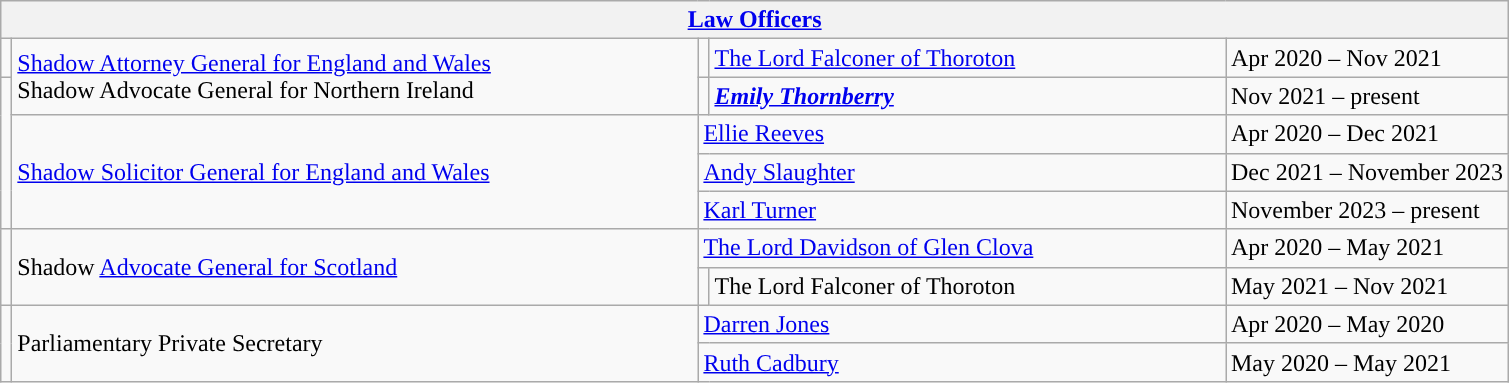<table class="wikitable">
<tr>
<th colspan="5"><a href='#'>Law Officers</a></th>
</tr>
<tr>
<td style="background: "></td>
<td rowspan="2" style="width: 450px;"><a href='#'>Shadow Attorney General for England and Wales</a><br>Shadow Advocate General for Northern Ireland</td>
<td style="background: "></td>
<td style="width: 337px;"><a href='#'>The Lord Falconer of Thoroton</a></td>
<td>Apr 2020 – Nov 2021</td>
</tr>
<tr>
<td rowspan="4" style="background: "></td>
<td style="background: "></td>
<td><strong><em><a href='#'>Emily Thornberry</a></em></strong></td>
<td>Nov 2021 – present</td>
</tr>
<tr>
<td rowspan="3"><a href='#'>Shadow Solicitor General for England and Wales</a></td>
<td colspan="2"><a href='#'>Ellie Reeves</a></td>
<td>Apr 2020 – Dec 2021</td>
</tr>
<tr>
<td colspan="2"><a href='#'>Andy Slaughter</a></td>
<td>Dec 2021 – November 2023</td>
</tr>
<tr>
<td colspan="2"><a href='#'>Karl Turner</a></td>
<td>November 2023 – present</td>
</tr>
<tr>
<td rowspan="2" style="background: "></td>
<td rowspan="2">Shadow <a href='#'>Advocate General for Scotland</a></td>
<td colspan="2"><a href='#'>The Lord Davidson of Glen Clova</a></td>
<td>Apr 2020 – May 2021</td>
</tr>
<tr>
<td style="background: "></td>
<td>The Lord Falconer of Thoroton</td>
<td>May 2021 – Nov 2021</td>
</tr>
<tr>
<td rowspan="2" style="background: "></td>
<td rowspan="2">Parliamentary Private Secretary</td>
<td colspan="2"><a href='#'>Darren Jones</a></td>
<td>Apr 2020 – May 2020</td>
</tr>
<tr>
<td colspan="2"><a href='#'>Ruth Cadbury</a></td>
<td>May 2020 – May 2021</td>
</tr>
</table>
